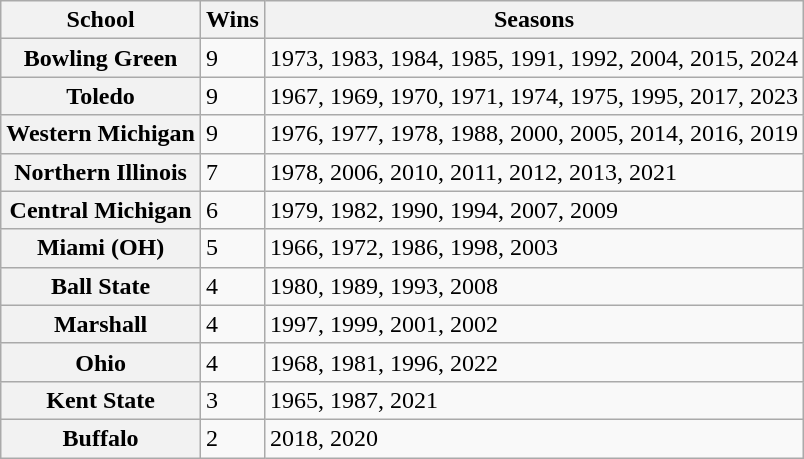<table class="wikitable">
<tr>
<th>School</th>
<th>Wins</th>
<th>Seasons</th>
</tr>
<tr>
<th Style = >Bowling Green</th>
<td>9</td>
<td>1973, 1983, 1984, 1985, 1991, 1992, 2004, 2015, 2024</td>
</tr>
<tr>
<th Style = >Toledo</th>
<td>9</td>
<td>1967, 1969, 1970, 1971, 1974, 1975, 1995, 2017, 2023</td>
</tr>
<tr>
<th Style = >Western Michigan</th>
<td>9</td>
<td>1976, 1977, 1978, 1988, 2000, 2005, 2014, 2016, 2019</td>
</tr>
<tr>
<th Style = >Northern Illinois</th>
<td>7</td>
<td>1978, 2006, 2010, 2011, 2012, 2013, 2021</td>
</tr>
<tr>
<th Style = >Central Michigan</th>
<td>6</td>
<td>1979, 1982, 1990, 1994, 2007, 2009</td>
</tr>
<tr>
<th Style = >Miami (OH)</th>
<td>5</td>
<td>1966, 1972, 1986, 1998, 2003</td>
</tr>
<tr>
<th Style = >Ball State</th>
<td>4</td>
<td>1980, 1989, 1993, 2008</td>
</tr>
<tr>
<th Style = >Marshall</th>
<td>4</td>
<td>1997, 1999, 2001, 2002</td>
</tr>
<tr>
<th Style = >Ohio</th>
<td>4</td>
<td>1968, 1981, 1996, 2022</td>
</tr>
<tr>
<th Style = >Kent State</th>
<td>3</td>
<td>1965, 1987, 2021</td>
</tr>
<tr>
<th Style = >Buffalo</th>
<td>2</td>
<td>2018, 2020</td>
</tr>
</table>
